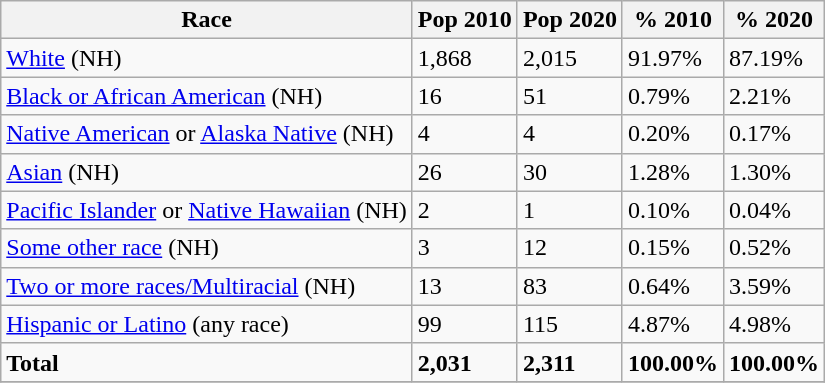<table class="wikitable">
<tr>
<th>Race</th>
<th>Pop 2010</th>
<th>Pop 2020</th>
<th>% 2010</th>
<th>% 2020</th>
</tr>
<tr>
<td><a href='#'>White</a> (NH)</td>
<td>1,868</td>
<td>2,015</td>
<td>91.97%</td>
<td>87.19%</td>
</tr>
<tr>
<td><a href='#'>Black or African American</a> (NH)</td>
<td>16</td>
<td>51</td>
<td>0.79%</td>
<td>2.21%</td>
</tr>
<tr>
<td><a href='#'>Native American</a> or <a href='#'>Alaska Native</a> (NH)</td>
<td>4</td>
<td>4</td>
<td>0.20%</td>
<td>0.17%</td>
</tr>
<tr>
<td><a href='#'>Asian</a> (NH)</td>
<td>26</td>
<td>30</td>
<td>1.28%</td>
<td>1.30%</td>
</tr>
<tr>
<td><a href='#'>Pacific Islander</a> or <a href='#'>Native Hawaiian</a> (NH)</td>
<td>2</td>
<td>1</td>
<td>0.10%</td>
<td>0.04%</td>
</tr>
<tr>
<td><a href='#'>Some other race</a> (NH)</td>
<td>3</td>
<td>12</td>
<td>0.15%</td>
<td>0.52%</td>
</tr>
<tr>
<td><a href='#'>Two or more races/Multiracial</a> (NH)</td>
<td>13</td>
<td>83</td>
<td>0.64%</td>
<td>3.59%</td>
</tr>
<tr>
<td><a href='#'>Hispanic or Latino</a> (any race)</td>
<td>99</td>
<td>115</td>
<td>4.87%</td>
<td>4.98%</td>
</tr>
<tr>
<td><strong>Total</strong></td>
<td><strong>2,031</strong></td>
<td><strong>2,311</strong></td>
<td><strong>100.00%</strong></td>
<td><strong>100.00%</strong></td>
</tr>
<tr>
</tr>
</table>
